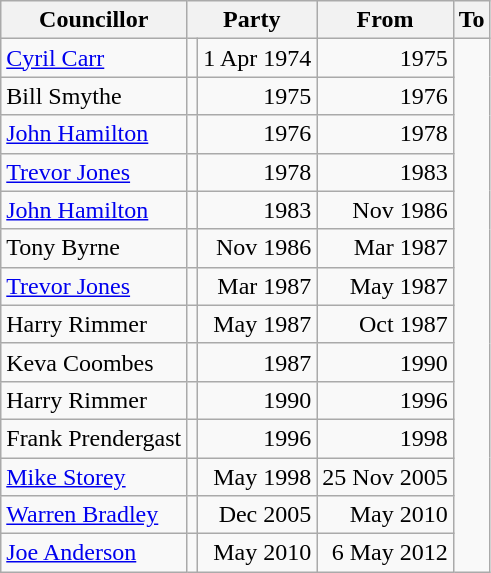<table class=wikitable>
<tr>
<th>Councillor</th>
<th colspan=2>Party</th>
<th>From</th>
<th>To</th>
</tr>
<tr>
<td><a href='#'>Cyril Carr</a></td>
<td></td>
<td align=right>1 Apr 1974</td>
<td align=right>1975</td>
</tr>
<tr>
<td>Bill Smythe</td>
<td></td>
<td align=right>1975</td>
<td align=right>1976</td>
</tr>
<tr>
<td><a href='#'>John Hamilton</a></td>
<td></td>
<td align=right>1976</td>
<td align=right>1978</td>
</tr>
<tr>
<td><a href='#'>Trevor Jones</a></td>
<td></td>
<td align=right>1978</td>
<td align=right>1983</td>
</tr>
<tr>
<td><a href='#'>John Hamilton</a></td>
<td></td>
<td align=right>1983</td>
<td align=right>Nov 1986</td>
</tr>
<tr>
<td>Tony Byrne</td>
<td></td>
<td align=right>Nov 1986</td>
<td align=right>Mar 1987</td>
</tr>
<tr>
<td><a href='#'>Trevor Jones</a></td>
<td></td>
<td align=right>Mar 1987</td>
<td align=right>May 1987</td>
</tr>
<tr>
<td>Harry Rimmer</td>
<td></td>
<td align=right>May 1987</td>
<td align=right>Oct 1987</td>
</tr>
<tr>
<td>Keva Coombes</td>
<td></td>
<td align=right>1987</td>
<td align=right>1990</td>
</tr>
<tr>
<td>Harry Rimmer</td>
<td></td>
<td align=right>1990</td>
<td align=right>1996</td>
</tr>
<tr>
<td>Frank Prendergast</td>
<td></td>
<td align=right>1996</td>
<td align=right>1998</td>
</tr>
<tr>
<td><a href='#'>Mike Storey</a></td>
<td></td>
<td align=right>May 1998</td>
<td align=right>25 Nov 2005</td>
</tr>
<tr>
<td><a href='#'>Warren Bradley</a></td>
<td></td>
<td align=right>Dec 2005</td>
<td align=right>May 2010</td>
</tr>
<tr>
<td><a href='#'>Joe Anderson</a></td>
<td></td>
<td align=right>May 2010</td>
<td align=right>6 May 2012</td>
</tr>
</table>
